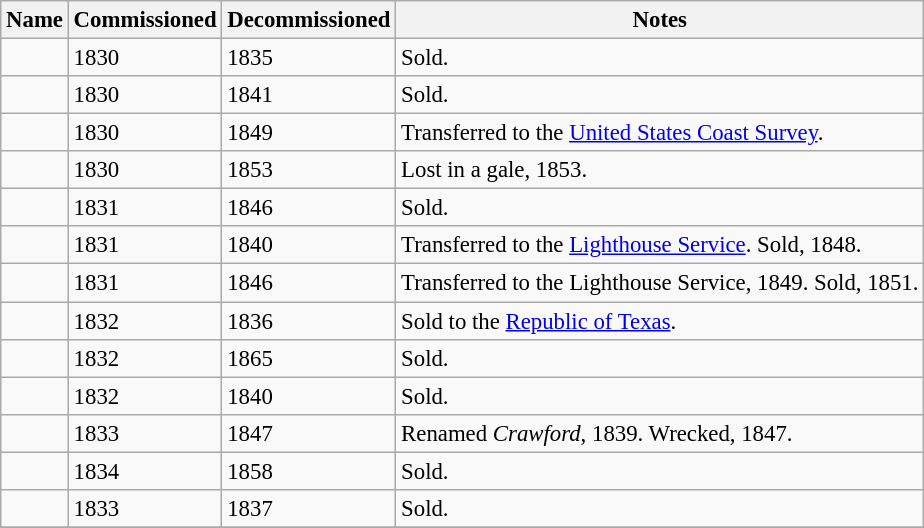<table class="wikitable" style="font-size:95%;">
<tr>
<th>Name</th>
<th>Commissioned</th>
<th>Decommissioned</th>
<th>Notes</th>
</tr>
<tr>
<td></td>
<td>1830</td>
<td>1835</td>
<td>Sold.</td>
</tr>
<tr>
<td></td>
<td>1830</td>
<td>1841</td>
<td>Sold.</td>
</tr>
<tr>
<td></td>
<td>1830</td>
<td>1849</td>
<td>Transferred to the <a href='#'>United States Coast Survey</a>.</td>
</tr>
<tr>
<td></td>
<td>1830</td>
<td>1853</td>
<td>Lost in a gale, 1853.</td>
</tr>
<tr>
<td></td>
<td>1831</td>
<td>1846</td>
<td>Sold.</td>
</tr>
<tr>
<td></td>
<td>1831</td>
<td>1840</td>
<td>Transferred to the <a href='#'>Lighthouse Service</a>. Sold, 1848.</td>
</tr>
<tr>
<td></td>
<td>1831</td>
<td>1846</td>
<td>Transferred to the Lighthouse Service, 1849. Sold, 1851.</td>
</tr>
<tr>
<td></td>
<td>1832</td>
<td>1836</td>
<td>Sold to the <a href='#'>Republic of Texas</a>.</td>
</tr>
<tr>
<td></td>
<td>1832</td>
<td>1865</td>
<td>Sold.</td>
</tr>
<tr>
<td></td>
<td>1832</td>
<td>1840</td>
<td>Sold.</td>
</tr>
<tr>
<td></td>
<td>1833</td>
<td>1847</td>
<td>Renamed <em>Crawford</em>, 1839. Wrecked, 1847.</td>
</tr>
<tr>
<td></td>
<td>1834</td>
<td>1858</td>
<td>Sold.</td>
</tr>
<tr>
<td></td>
<td>1833</td>
<td>1837</td>
<td>Sold.</td>
</tr>
<tr>
</tr>
</table>
